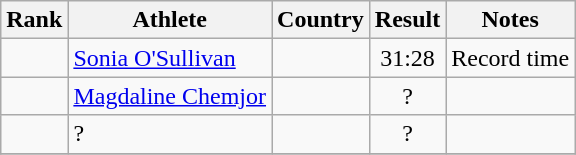<table class="wikitable sortable" style=text-align:center>
<tr>
<th>Rank</th>
<th>Athlete</th>
<th>Country</th>
<th>Result</th>
<th>Notes</th>
</tr>
<tr>
<td></td>
<td align=left><a href='#'>Sonia O'Sullivan</a></td>
<td align=left></td>
<td>31:28</td>
<td>Record time</td>
</tr>
<tr>
<td></td>
<td align=left><a href='#'>Magdaline Chemjor</a></td>
<td align=left></td>
<td>?</td>
<td></td>
</tr>
<tr>
<td></td>
<td align=left>?</td>
<td align=left></td>
<td>?</td>
<td></td>
</tr>
<tr>
</tr>
</table>
